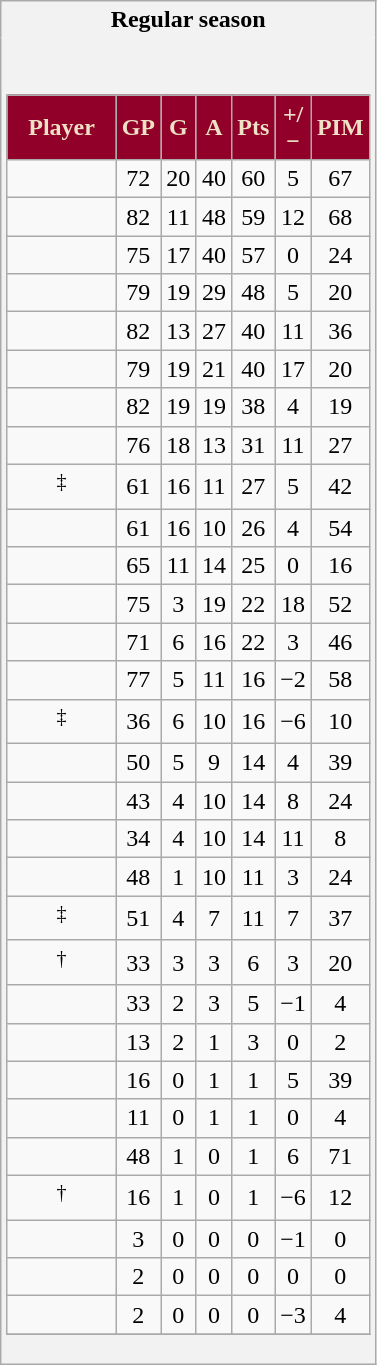<table class="wikitable" style="border: 1px solid #aaa;">
<tr>
<th style="border: 0;">Regular season</th>
</tr>
<tr>
<td style="background: #f2f2f2; border: 0; text-align: center;"><br><table class="wikitable sortable" width="100%">
<tr align=center>
<th style="background:#900028; color:#EEE1C5" width="40%">Player</th>
<th style="background:#900028; color:#EEE1C5" width="10%">GP</th>
<th style="background:#900028; color:#EEE1C5" width="10%">G</th>
<th style="background:#900028; color:#EEE1C5" width="10%">A</th>
<th style="background:#900028; color:#EEE1C5" width="10%">Pts</th>
<th style="background:#900028; color:#EEE1C5" width="10%">+/−</th>
<th style="background:#900028; color:#EEE1C5" width="10%">PIM</th>
</tr>
<tr align=center>
<td></td>
<td>72</td>
<td>20</td>
<td>40</td>
<td>60</td>
<td>5</td>
<td>67</td>
</tr>
<tr align=center>
<td></td>
<td>82</td>
<td>11</td>
<td>48</td>
<td>59</td>
<td>12</td>
<td>68</td>
</tr>
<tr align=center>
<td></td>
<td>75</td>
<td>17</td>
<td>40</td>
<td>57</td>
<td>0</td>
<td>24</td>
</tr>
<tr align=center>
<td></td>
<td>79</td>
<td>19</td>
<td>29</td>
<td>48</td>
<td>5</td>
<td>20</td>
</tr>
<tr align=center>
<td></td>
<td>82</td>
<td>13</td>
<td>27</td>
<td>40</td>
<td>11</td>
<td>36</td>
</tr>
<tr align=center>
<td></td>
<td>79</td>
<td>19</td>
<td>21</td>
<td>40</td>
<td>17</td>
<td>20</td>
</tr>
<tr align=center>
<td></td>
<td>82</td>
<td>19</td>
<td>19</td>
<td>38</td>
<td>4</td>
<td>19</td>
</tr>
<tr align=center>
<td></td>
<td>76</td>
<td>18</td>
<td>13</td>
<td>31</td>
<td>11</td>
<td>27</td>
</tr>
<tr align=center>
<td><sup>‡</sup></td>
<td>61</td>
<td>16</td>
<td>11</td>
<td>27</td>
<td>5</td>
<td>42</td>
</tr>
<tr align=center>
<td></td>
<td>61</td>
<td>16</td>
<td>10</td>
<td>26</td>
<td>4</td>
<td>54</td>
</tr>
<tr align=center>
<td></td>
<td>65</td>
<td>11</td>
<td>14</td>
<td>25</td>
<td>0</td>
<td>16</td>
</tr>
<tr align=center>
<td></td>
<td>75</td>
<td>3</td>
<td>19</td>
<td>22</td>
<td>18</td>
<td>52</td>
</tr>
<tr align=center>
<td></td>
<td>71</td>
<td>6</td>
<td>16</td>
<td>22</td>
<td>3</td>
<td>46</td>
</tr>
<tr align=center>
<td></td>
<td>77</td>
<td>5</td>
<td>11</td>
<td>16</td>
<td>−2</td>
<td>58</td>
</tr>
<tr align=center>
<td><sup>‡</sup></td>
<td>36</td>
<td>6</td>
<td>10</td>
<td>16</td>
<td>−6</td>
<td>10</td>
</tr>
<tr align=center>
<td></td>
<td>50</td>
<td>5</td>
<td>9</td>
<td>14</td>
<td>4</td>
<td>39</td>
</tr>
<tr align=center>
<td></td>
<td>43</td>
<td>4</td>
<td>10</td>
<td>14</td>
<td>8</td>
<td>24</td>
</tr>
<tr align=center>
<td></td>
<td>34</td>
<td>4</td>
<td>10</td>
<td>14</td>
<td>11</td>
<td>8</td>
</tr>
<tr align=center>
<td></td>
<td>48</td>
<td>1</td>
<td>10</td>
<td>11</td>
<td>3</td>
<td>24</td>
</tr>
<tr align=center>
<td><sup>‡</sup></td>
<td>51</td>
<td>4</td>
<td>7</td>
<td>11</td>
<td>7</td>
<td>37</td>
</tr>
<tr align=center>
<td><sup>†</sup></td>
<td>33</td>
<td>3</td>
<td>3</td>
<td>6</td>
<td>3</td>
<td>20</td>
</tr>
<tr align=center>
<td></td>
<td>33</td>
<td>2</td>
<td>3</td>
<td>5</td>
<td>−1</td>
<td>4</td>
</tr>
<tr align=center>
<td></td>
<td>13</td>
<td>2</td>
<td>1</td>
<td>3</td>
<td>0</td>
<td>2</td>
</tr>
<tr align=center>
<td></td>
<td>16</td>
<td>0</td>
<td>1</td>
<td>1</td>
<td>5</td>
<td>39</td>
</tr>
<tr align=center>
<td></td>
<td>11</td>
<td>0</td>
<td>1</td>
<td>1</td>
<td>0</td>
<td>4</td>
</tr>
<tr align=center>
<td></td>
<td>48</td>
<td>1</td>
<td>0</td>
<td>1</td>
<td>6</td>
<td>71</td>
</tr>
<tr align=center>
<td><sup>†</sup></td>
<td>16</td>
<td>1</td>
<td>0</td>
<td>1</td>
<td>−6</td>
<td>12</td>
</tr>
<tr align=center>
<td></td>
<td>3</td>
<td>0</td>
<td>0</td>
<td>0</td>
<td>−1</td>
<td>0</td>
</tr>
<tr align=center>
<td></td>
<td>2</td>
<td>0</td>
<td>0</td>
<td>0</td>
<td>0</td>
<td>0</td>
</tr>
<tr align=center>
<td></td>
<td>2</td>
<td>0</td>
<td>0</td>
<td>0</td>
<td>−3</td>
<td>4</td>
</tr>
<tr>
</tr>
</table>
</td>
</tr>
</table>
